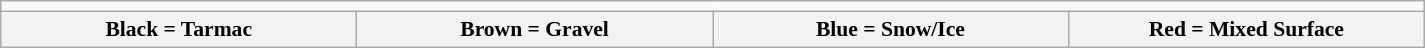<table class="wikitable" width="100%" align=center style="font-size:90%; max-width: 950px;">
<tr>
<td align=center colspan=4></td>
</tr>
<tr>
<th width=25%>Black = Tarmac</th>
<th width=25%>Brown = Gravel</th>
<th width=25%>Blue = Snow/Ice</th>
<th width=25%>Red = Mixed Surface</th>
</tr>
</table>
